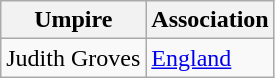<table class="wikitable collapsible">
<tr>
<th>Umpire</th>
<th>Association</th>
</tr>
<tr>
<td>Judith Groves</td>
<td><a href='#'>England</a></td>
</tr>
</table>
